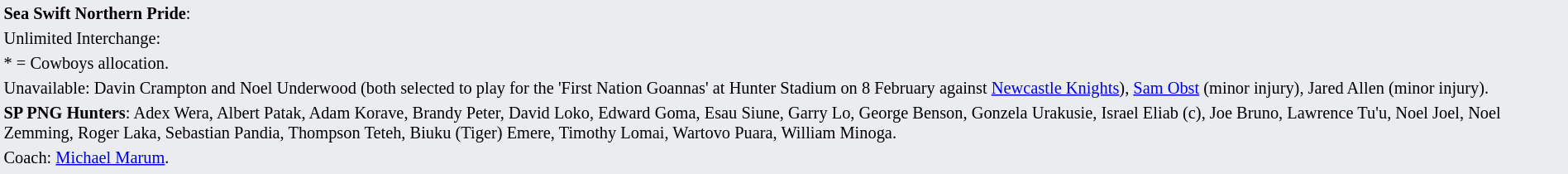<table style="background:#eaecf0; font-size:85%; width:100%;">
<tr>
<td><strong>Sea Swift Northern Pride</strong>:             </td>
</tr>
<tr>
<td>Unlimited Interchange:       </td>
</tr>
<tr>
<td>* = Cowboys allocation.</td>
</tr>
<tr>
<td>Unavailable: Davin Crampton and Noel Underwood (both selected to play for the 'First Nation Goannas' at Hunter Stadium on 8 February against <a href='#'>Newcastle Knights</a>), <a href='#'>Sam Obst</a> (minor injury), Jared Allen (minor injury).</td>
</tr>
<tr>
<td><strong>SP PNG Hunters</strong>: Adex Wera, Albert Patak, Adam Korave, Brandy Peter, David Loko, Edward Goma, Esau Siune, Garry Lo, George Benson, Gonzela Urakusie, Israel Eliab (c), Joe Bruno, Lawrence Tu'u, Noel Joel, Noel Zemming, Roger Laka, Sebastian Pandia, Thompson Teteh, Biuku (Tiger) Emere, Timothy Lomai, Wartovo Puara, William Minoga.</td>
</tr>
<tr>
<td>Coach: <a href='#'>Michael Marum</a>.</td>
</tr>
<tr>
</tr>
</table>
